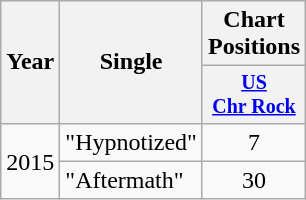<table class="wikitable" style="text-align:center;">
<tr>
<th rowspan="2">Year</th>
<th rowspan="2">Single</th>
<th colspan="1">Chart Positions</th>
</tr>
<tr style="font-size:smaller;">
<th width="45"><a href='#'>US<br>Chr Rock</a></th>
</tr>
<tr>
<td rowspan="2">2015</td>
<td align="left">"Hypnotized"</td>
<td>7</td>
</tr>
<tr>
<td align="left">"Aftermath"</td>
<td>30</td>
</tr>
</table>
